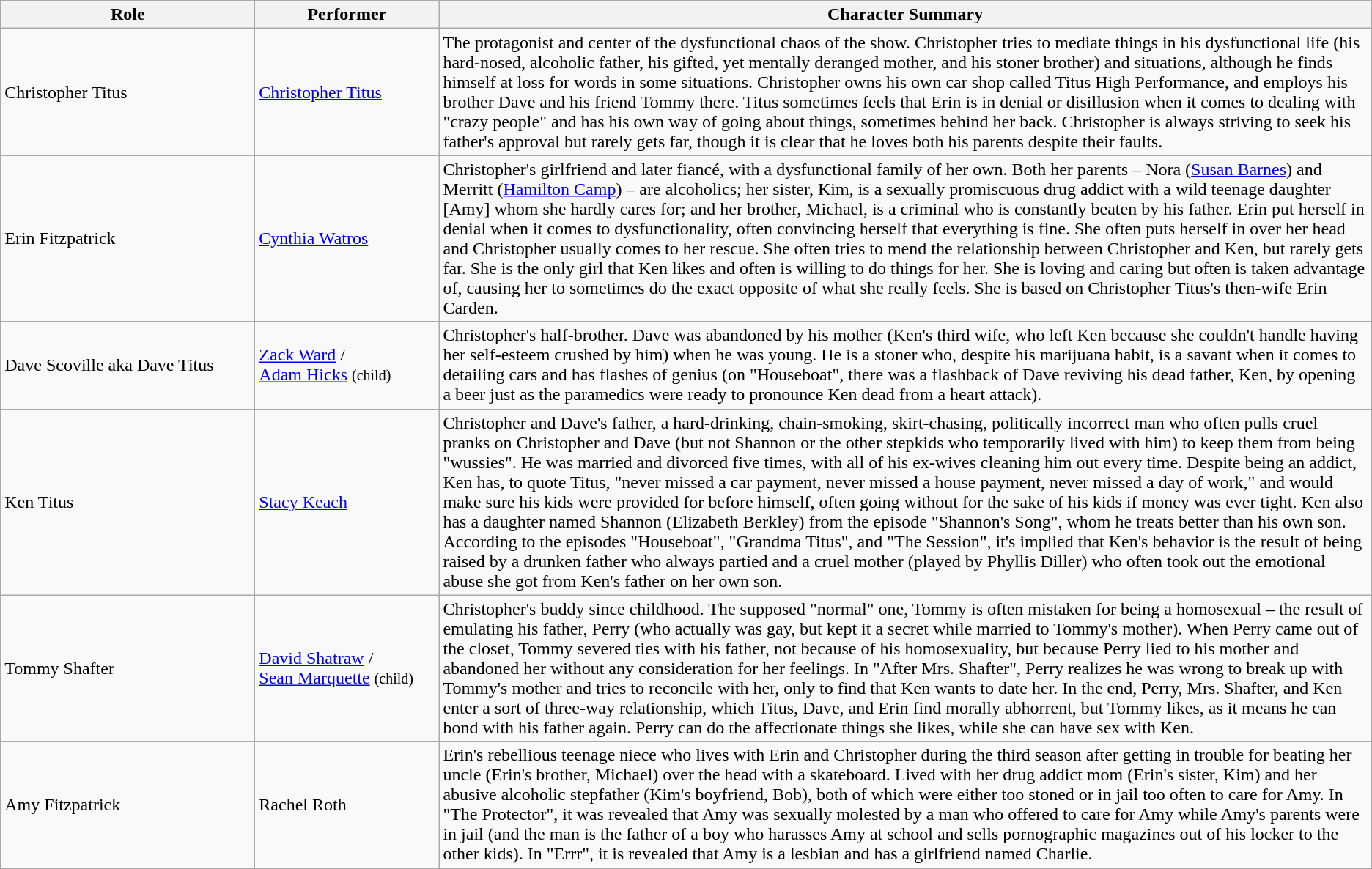<table class="wikitable plainrowheaders">
<tr>
<th scope="col" style="width:14em;">Role</th>
<th scope="col" style="width:10em;">Performer</th>
<th scope="col">Character Summary</th>
</tr>
<tr>
<td scope="row">Christopher Titus</td>
<td><a href='#'>Christopher Titus</a></td>
<td>The protagonist and center of the dysfunctional chaos of the show. Christopher tries to mediate things in his dysfunctional life (his hard-nosed, alcoholic father, his gifted, yet mentally deranged mother, and his stoner brother) and situations, although he finds himself at loss for words in some situations. Christopher owns his own car shop called Titus High Performance, and employs his brother Dave and his friend Tommy there. Titus sometimes feels that Erin is in denial or disillusion when it comes to dealing with "crazy people" and has his own way of going about things, sometimes behind her back. Christopher is always striving to seek his father's approval but rarely gets far, though it is clear that he loves both his parents despite their faults.</td>
</tr>
<tr>
<td scope="row">Erin Fitzpatrick</td>
<td><a href='#'>Cynthia Watros</a></td>
<td>Christopher's girlfriend and later fiancé, with a dysfunctional family of her own. Both her parents – Nora (<a href='#'>Susan Barnes</a>) and Merritt (<a href='#'>Hamilton Camp</a>) – are alcoholics; her sister, Kim, is a sexually promiscuous drug addict with a wild teenage daughter [Amy] whom she hardly cares for; and her brother, Michael, is a criminal who is constantly beaten by his father. Erin put herself in denial when it comes to dysfunctionality, often convincing herself that everything is fine. She often puts herself in over her head and Christopher usually comes to her rescue. She often tries to mend the relationship between Christopher and Ken, but rarely gets far. She is the only girl that Ken likes and often is willing to do things for her. She is loving and caring but often is taken advantage of, causing her to sometimes do the exact opposite of what she really feels. She is based on Christopher Titus's then-wife Erin Carden.</td>
</tr>
<tr>
<td scope="row">Dave Scoville aka Dave Titus</td>
<td><a href='#'>Zack Ward</a> /<br><a href='#'>Adam Hicks</a> <small>(child)</small></td>
<td>Christopher's half-brother. Dave was abandoned by his mother (Ken's third wife, who left Ken because she couldn't handle having her self-esteem crushed by him) when he was young. He is a stoner who, despite his marijuana habit, is a savant when it comes to detailing cars and has flashes of genius (on "Houseboat", there was a flashback of Dave reviving his dead father, Ken, by opening a beer just as the paramedics were ready to pronounce Ken dead from a heart attack).</td>
</tr>
<tr>
<td scope="row">Ken Titus</td>
<td><a href='#'>Stacy Keach</a></td>
<td>Christopher and Dave's father, a hard-drinking, chain-smoking, skirt-chasing, politically incorrect man who often pulls cruel pranks on Christopher and Dave (but not Shannon or the other stepkids who temporarily lived with him)  to keep them from being "wussies". He was married and divorced five times, with all of his ex-wives cleaning him out every time. Despite being an addict, Ken has, to quote Titus, "never missed a car payment, never missed a house payment, never missed a day of work," and would make sure his kids were provided for before himself, often going without for the sake of his kids if money was ever tight.  Ken also has a daughter named Shannon (Elizabeth Berkley) from the episode "Shannon's Song", whom he treats better than his own son. According to the episodes "Houseboat", "Grandma Titus", and "The Session", it's implied that Ken's behavior is the result of being raised by a drunken father who always partied and a cruel mother (played by Phyllis Diller) who often took out the emotional abuse she got from Ken's father on her own son.</td>
</tr>
<tr>
<td scope="row">Tommy Shafter</td>
<td><a href='#'>David Shatraw</a> /<br><a href='#'>Sean Marquette</a> <small>(child)</small></td>
<td>Christopher's buddy since childhood. The supposed "normal" one, Tommy is often mistaken for being a homosexual – the result of emulating his father, Perry (who actually was gay, but kept it a secret while married to Tommy's mother). When Perry came out of the closet, Tommy severed ties with his father, not because of his homosexuality, but because Perry lied to his mother and abandoned her without any consideration for her feelings. In "After Mrs. Shafter", Perry realizes he was wrong to break up with Tommy's mother and tries to reconcile with her, only to find that Ken wants to date her. In the end, Perry, Mrs. Shafter, and Ken enter a sort of three-way relationship, which Titus, Dave, and Erin find morally abhorrent, but Tommy likes, as it means he can bond with his father again. Perry can do the affectionate things she likes, while she can have sex with Ken.</td>
</tr>
<tr>
<td scope="row">Amy Fitzpatrick</td>
<td>Rachel Roth</td>
<td>Erin's rebellious teenage niece who lives with Erin and Christopher during the third season after getting in trouble for beating her uncle (Erin's brother, Michael) over the head with a skateboard. Lived with her drug addict mom (Erin's sister, Kim) and her abusive alcoholic stepfather (Kim's boyfriend, Bob), both of which were either too stoned or in jail too often to care for Amy. In "The Protector", it was revealed that Amy was sexually molested by a man who offered to care for Amy while Amy's parents were in jail (and the man is the father of a boy who harasses Amy at school and sells pornographic magazines out of his locker to the other kids). In "Errr", it is revealed that Amy is a lesbian and has a girlfriend named Charlie.<br></td>
</tr>
</table>
